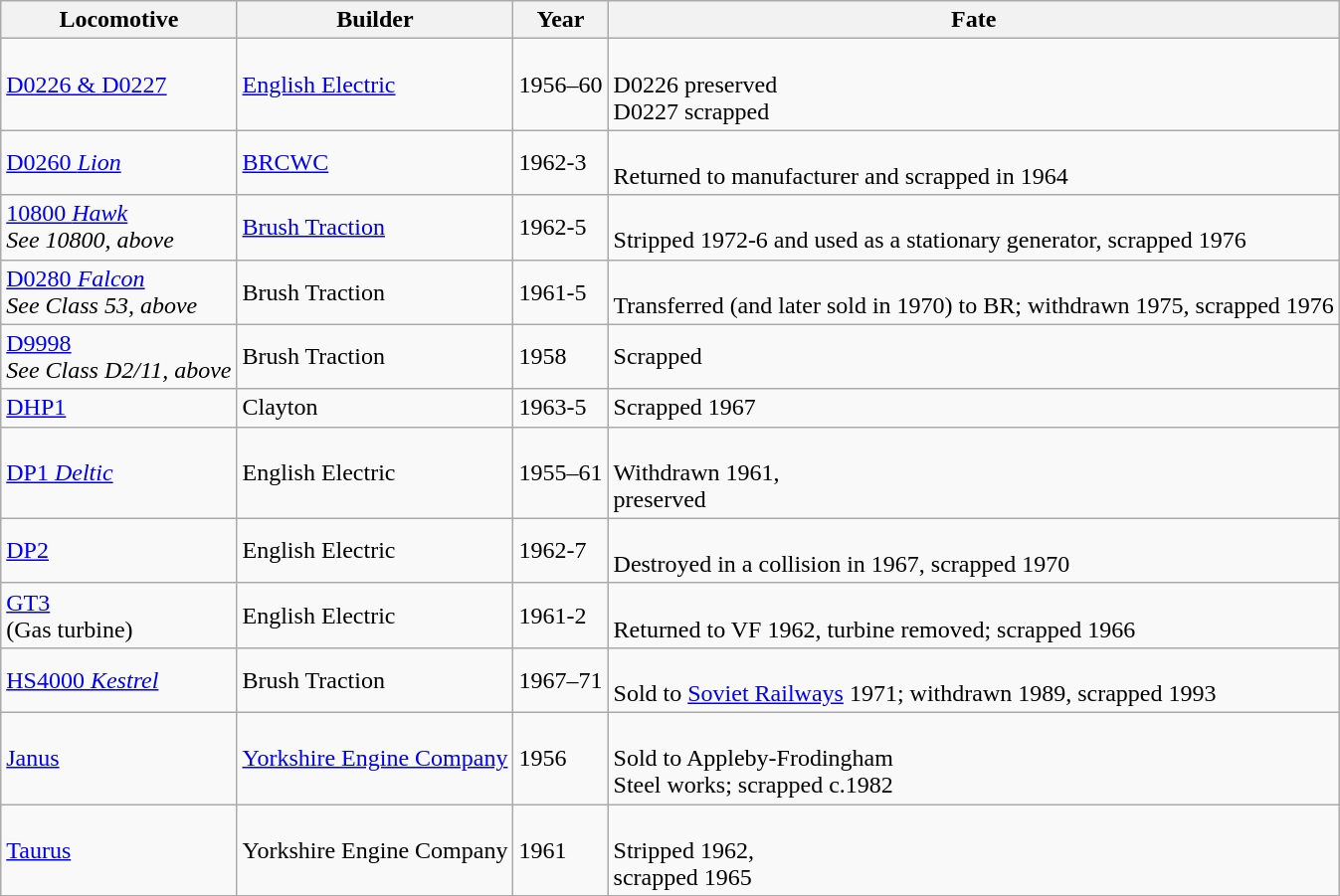<table class="wikitable sortable">
<tr>
<th>Locomotive</th>
<th>Builder</th>
<th>Year</th>
<th>Fate</th>
</tr>
<tr>
<td><a href='#'>D0226 & D0227</a></td>
<td><a href='#'>English Electric</a></td>
<td>1956–60</td>
<td><br>D0226 preserved<br>D0227 scrapped</td>
</tr>
<tr>
<td><a href='#'>D0260 <em>Lion</em></a></td>
<td><a href='#'>BRCWC</a></td>
<td>1962-3</td>
<td><br>Returned to manufacturer and scrapped in 1964</td>
</tr>
<tr>
<td><a href='#'>10800 <em>Hawk</em></a><br><em>See 10800, above</em></td>
<td><a href='#'>Brush Traction</a></td>
<td>1962-5</td>
<td><br>Stripped 1972-6 and used as a stationary generator, scrapped 1976</td>
</tr>
<tr>
<td><a href='#'>D0280 <em>Falcon</em></a><br><em>See Class 53, above</em></td>
<td>Brush Traction</td>
<td>1961-5</td>
<td><br>Transferred (and later sold in 1970) to BR; withdrawn 1975, scrapped 1976</td>
</tr>
<tr>
<td><a href='#'>D9998</a><br><em>See Class D2/11, above</em></td>
<td>Brush Traction</td>
<td>1958</td>
<td>Scrapped</td>
</tr>
<tr>
<td><a href='#'>DHP1</a></td>
<td>Clayton</td>
<td>1963-5</td>
<td>Scrapped 1967</td>
</tr>
<tr>
<td><a href='#'>DP1 <em>Deltic</em></a></td>
<td>English Electric</td>
<td>1955–61</td>
<td><br>Withdrawn 1961,<br>preserved</td>
</tr>
<tr>
<td><a href='#'>DP2</a></td>
<td>English Electric</td>
<td>1962-7</td>
<td><br>Destroyed in a collision in 1967, scrapped 1970</td>
</tr>
<tr>
<td><a href='#'>GT3</a><br>(Gas turbine)</td>
<td>English Electric</td>
<td>1961-2</td>
<td><br>Returned to VF 1962, turbine removed; scrapped 1966</td>
</tr>
<tr>
<td><a href='#'>HS4000 <em>Kestrel</em></a></td>
<td>Brush Traction</td>
<td>1967–71</td>
<td><br>Sold to <a href='#'>Soviet Railways</a> 1971; withdrawn 1989, scrapped 1993</td>
</tr>
<tr>
<td><a href='#'>Janus</a></td>
<td><a href='#'>Yorkshire Engine Company</a></td>
<td>1956</td>
<td><br>Sold to Appleby-Frodingham<br>Steel works; scrapped c.1982</td>
</tr>
<tr>
<td><a href='#'>Taurus</a></td>
<td>Yorkshire Engine Company</td>
<td>1961</td>
<td><br>Stripped 1962,<br>scrapped 1965</td>
</tr>
</table>
